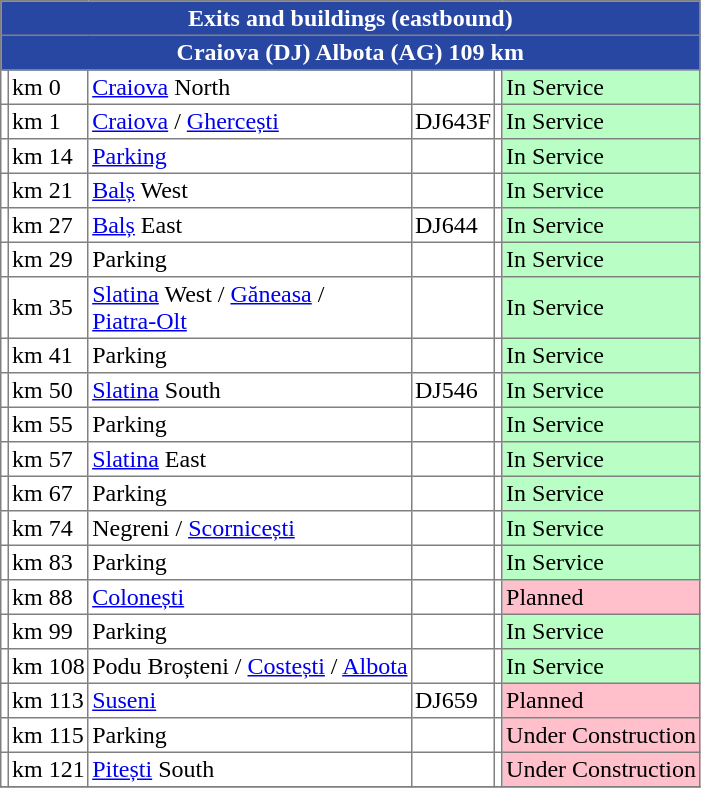<table border="1" cellspacing="0" cellpadding="2" style="border-collapse:collapse;">
<tr>
<td colspan="6" style="color:#ffffff;background-color:#2847a3; text-align: center;"><strong>Exits and buildings (eastbound)</strong></td>
</tr>
<tr>
<td colspan="6" style="color:#ffffff;background-color:#2847a3; text-align: center;"><strong>Craiova (DJ) Albota (AG) 109 km</strong></td>
</tr>
<tr>
<td></td>
<td>km 0</td>
<td><a href='#'>Craiova</a> North</td>
<td></td>
<td></td>
<td bgcolor="#B9FFC5">In Service</td>
</tr>
<tr>
<td></td>
<td>km 1</td>
<td><a href='#'>Craiova</a> / <a href='#'>Ghercești</a></td>
<td>DJ643F</td>
<td></td>
<td bgcolor="#B9FFC5">In Service</td>
</tr>
<tr>
<td></td>
<td>km 14</td>
<td><a href='#'>Parking</a></td>
<td></td>
<td></td>
<td bgcolor="#B9FFC5">In Service</td>
</tr>
<tr>
<td></td>
<td>km 21</td>
<td><a href='#'>Balș</a> West</td>
<td></td>
<td></td>
<td bgcolor="#B9FFC5">In Service</td>
</tr>
<tr>
<td></td>
<td>km 27</td>
<td><a href='#'>Balș</a> East</td>
<td>DJ644</td>
<td></td>
<td bgcolor="#B9FFC5">In Service</td>
</tr>
<tr>
<td></td>
<td>km 29</td>
<td>Parking</td>
<td></td>
<td></td>
<td bgcolor="#B9FFC5">In Service</td>
</tr>
<tr>
<td></td>
<td>km 35</td>
<td><a href='#'>Slatina</a> West / <a href='#'>Găneasa</a> /<br><a href='#'>Piatra-Olt</a></td>
<td></td>
<td></td>
<td bgcolor="#B9FFC5">In Service</td>
</tr>
<tr>
<td></td>
<td>km 41</td>
<td>Parking</td>
<td></td>
<td></td>
<td bgcolor="#B9FFC5">In Service</td>
</tr>
<tr>
<td></td>
<td>km 50</td>
<td><a href='#'>Slatina</a> South</td>
<td>DJ546</td>
<td></td>
<td bgcolor="#B9FFC5">In Service</td>
</tr>
<tr>
<td></td>
<td>km 55</td>
<td>Parking</td>
<td></td>
<td></td>
<td bgcolor="#B9FFC5">In Service</td>
</tr>
<tr>
<td></td>
<td>km 57</td>
<td><a href='#'>Slatina</a> East</td>
<td></td>
<td></td>
<td bgcolor="#B9FFC5">In Service</td>
</tr>
<tr>
<td></td>
<td>km 67</td>
<td>Parking</td>
<td></td>
<td></td>
<td bgcolor="#B9FFC5">In Service</td>
</tr>
<tr>
<td></td>
<td>km 74</td>
<td>Negreni / <a href='#'>Scornicești</a></td>
<td></td>
<td></td>
<td bgcolor="#B9FFC5">In Service</td>
</tr>
<tr>
<td></td>
<td>km 83</td>
<td>Parking</td>
<td></td>
<td></td>
<td bgcolor="#B9FFC5">In Service</td>
</tr>
<tr>
<td></td>
<td>km 88</td>
<td><a href='#'>Colonești</a></td>
<td></td>
<td></td>
<td bgcolor=pink>Planned</td>
</tr>
<tr>
<td></td>
<td>km 99</td>
<td>Parking</td>
<td></td>
<td></td>
<td bgcolor="#B9FFC5">In Service</td>
</tr>
<tr>
<td></td>
<td>km 108</td>
<td>Podu Broșteni / <a href='#'>Costești</a> / <a href='#'>Albota</a></td>
<td></td>
<td></td>
<td bgcolor="#B9FFC5">In Service</td>
</tr>
<tr>
<td></td>
<td>km 113</td>
<td><a href='#'>Suseni</a></td>
<td>DJ659</td>
<td></td>
<td bgcolor=pink>Planned</td>
</tr>
<tr>
<td></td>
<td>km 115</td>
<td>Parking</td>
<td></td>
<td></td>
<td bgcolor=pink>Under Construction</td>
</tr>
<tr>
<td></td>
<td>km 121</td>
<td><a href='#'>Pitești</a> South</td>
<td></td>
<td></td>
<td bgcolor=pink>Under Construction</td>
</tr>
<tr>
</tr>
</table>
